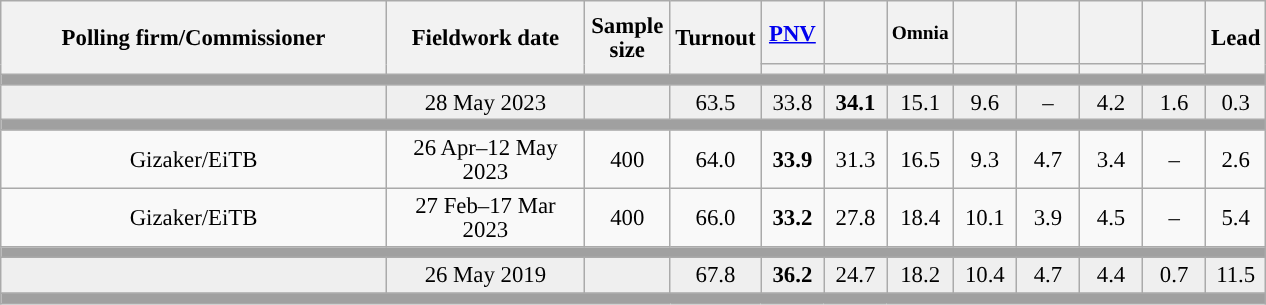<table class="wikitable collapsible collapsed" style="text-align:center; font-size:95%; line-height:16px;">
<tr style="height:42px;">
<th style="width:250px;" rowspan="2">Polling firm/Commissioner</th>
<th style="width:125px;" rowspan="2">Fieldwork date</th>
<th style="width:50px;" rowspan="2">Sample size</th>
<th style="width:45px;" rowspan="2">Turnout</th>
<th style="width:35px;"><a href='#'>PNV</a></th>
<th style="width:35px;"></th>
<th style="width:35px; font-size:85%">Omnia</th>
<th style="width:35px;"></th>
<th style="width:35px;"></th>
<th style="width:35px;"></th>
<th style="width:35px;"></th>
<th style="width:30px;" rowspan="2">Lead</th>
</tr>
<tr>
<th style="color:inherit;background:"></th>
<th style="color:inherit;background:"></th>
<th style="color:inherit;background:"></th>
<th style="color:inherit;background:"></th>
<th style="color:inherit;background:"></th>
<th style="color:inherit;background:"></th>
<th style="color:inherit;background:"></th>
</tr>
<tr>
<td colspan="12" style="background:#A0A0A0"></td>
</tr>
<tr style="background:#EFEFEF;">
<td><strong></strong></td>
<td>28 May 2023</td>
<td></td>
<td>63.5</td>
<td>33.8<br></td>
<td><strong>34.1</strong><br></td>
<td>15.1<br></td>
<td>9.6<br></td>
<td>–</td>
<td>4.2<br></td>
<td>1.6<br></td>
<td style="background:">0.3</td>
</tr>
<tr>
<td colspan="12" style="background:#A0A0A0"></td>
</tr>
<tr>
<td>Gizaker/EiTB</td>
<td>26 Apr–12 May 2023</td>
<td>400</td>
<td>64.0</td>
<td><strong>33.9</strong><br></td>
<td>31.3<br></td>
<td>16.5<br></td>
<td>9.3<br></td>
<td>4.7<br></td>
<td>3.4<br></td>
<td>–</td>
<td style="background:">2.6</td>
</tr>
<tr>
<td>Gizaker/EiTB</td>
<td>27 Feb–17 Mar 2023</td>
<td>400</td>
<td>66.0</td>
<td><strong>33.2</strong><br></td>
<td>27.8<br></td>
<td>18.4<br></td>
<td>10.1<br></td>
<td>3.9<br></td>
<td>4.5<br></td>
<td>–</td>
<td style="background:">5.4</td>
</tr>
<tr>
<td colspan="12" style="background:#A0A0A0"></td>
</tr>
<tr style="background:#EFEFEF;">
<td><strong></strong></td>
<td>26 May 2019</td>
<td></td>
<td>67.8</td>
<td><strong>36.2</strong><br></td>
<td>24.7<br></td>
<td>18.2<br></td>
<td>10.4<br></td>
<td>4.7<br></td>
<td>4.4<br></td>
<td>0.7<br></td>
<td style="background:">11.5</td>
</tr>
<tr>
<td colspan="12" style="background:#A0A0A0"></td>
</tr>
</table>
